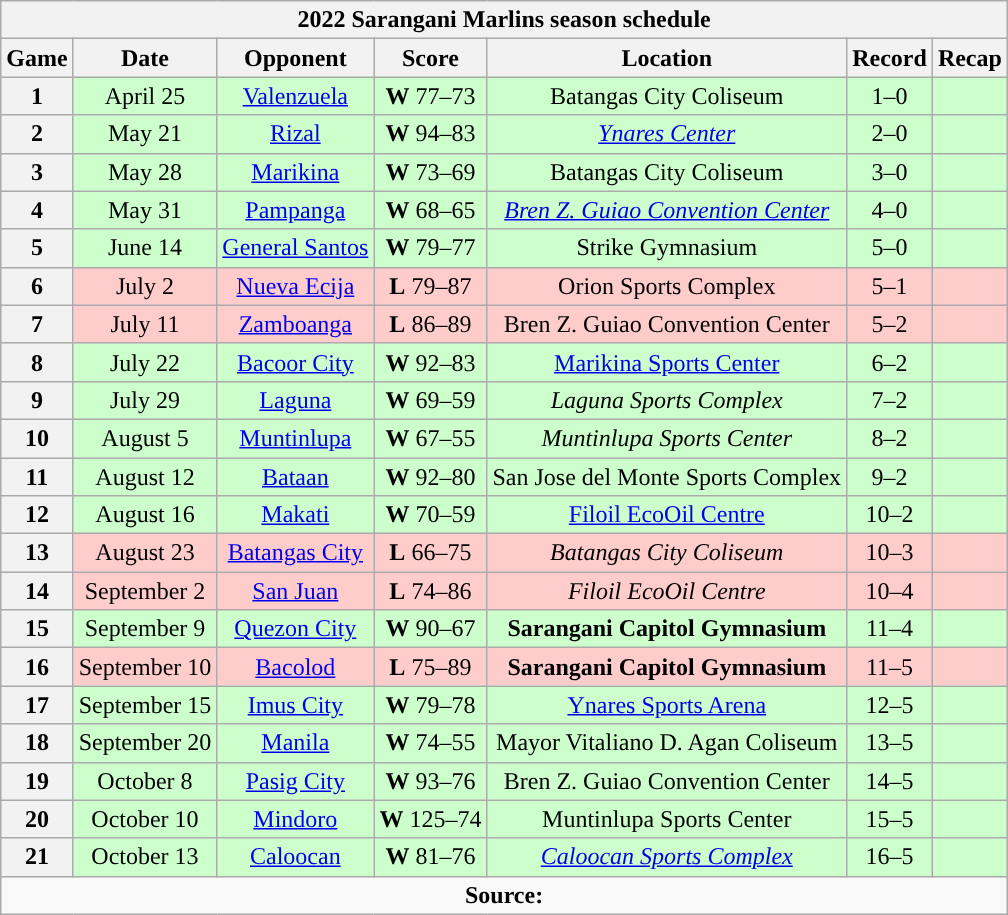<table class="wikitable" style="text-align:center">
<tr>
<th colspan=7>2022 Sarangani Marlins season schedule</th>
</tr>
<tr>
<th>Game</th>
<th>Date</th>
<th>Opponent</th>
<th>Score</th>
<th>Location</th>
<th>Record</th>
<th>Recap<br></th>
</tr>
<tr style="background:#cfc">
<th>1</th>
<td>April 25</td>
<td><a href='#'>Valenzuela</a></td>
<td><strong>W</strong> 77–73</td>
<td>Batangas City Coliseum</td>
<td>1–0</td>
<td></td>
</tr>
<tr style="background:#cfc">
<th>2</th>
<td>May 21</td>
<td><a href='#'>Rizal</a></td>
<td><strong>W</strong> 94–83</td>
<td><em><a href='#'>Ynares Center</a></em></td>
<td>2–0</td>
<td></td>
</tr>
<tr style="background:#cfc">
<th>3</th>
<td>May 28</td>
<td><a href='#'>Marikina</a></td>
<td><strong>W</strong> 73–69</td>
<td>Batangas City Coliseum</td>
<td>3–0</td>
<td></td>
</tr>
<tr style="background:#cfc">
<th>4</th>
<td>May 31</td>
<td><a href='#'>Pampanga</a></td>
<td><strong>W</strong> 68–65</td>
<td><em><a href='#'>Bren Z. Guiao Convention Center</a></em></td>
<td>4–0</td>
<td><br></td>
</tr>
<tr style="background:#cfc">
<th>5</th>
<td>June 14</td>
<td><a href='#'>General Santos</a></td>
<td><strong>W</strong> 79–77</td>
<td>Strike Gymnasium</td>
<td>5–0</td>
<td></td>
</tr>
<tr style="background:#fcc">
<th>6</th>
<td>July 2</td>
<td><a href='#'>Nueva Ecija</a></td>
<td><strong>L</strong> 79–87</td>
<td>Orion Sports Complex</td>
<td>5–1</td>
<td></td>
</tr>
<tr style="background:#fcc">
<th>7</th>
<td>July 11</td>
<td><a href='#'>Zamboanga</a></td>
<td><strong>L</strong> 86–89</td>
<td>Bren Z. Guiao Convention Center</td>
<td>5–2</td>
<td></td>
</tr>
<tr style="background:#cfc">
<th>8</th>
<td>July 22</td>
<td><a href='#'>Bacoor City</a></td>
<td><strong>W</strong> 92–83</td>
<td><a href='#'>Marikina Sports Center</a></td>
<td>6–2</td>
<td></td>
</tr>
<tr style="background:#cfc">
<th>9</th>
<td>July 29</td>
<td><a href='#'>Laguna</a></td>
<td><strong>W</strong> 69–59</td>
<td><em>Laguna Sports Complex</em></td>
<td>7–2</td>
<td><br></td>
</tr>
<tr style="background:#cfc">
<th>10</th>
<td>August 5</td>
<td><a href='#'>Muntinlupa</a></td>
<td><strong>W</strong> 67–55</td>
<td><em>Muntinlupa Sports Center</em></td>
<td>8–2</td>
<td></td>
</tr>
<tr style="background:#cfc">
<th>11</th>
<td>August 12</td>
<td><a href='#'>Bataan</a></td>
<td><strong>W</strong> 92–80</td>
<td>San Jose del Monte Sports Complex</td>
<td>9–2</td>
<td></td>
</tr>
<tr style="background:#cfc">
<th>12</th>
<td>August 16</td>
<td><a href='#'>Makati</a></td>
<td><strong>W</strong> 70–59</td>
<td><a href='#'>Filoil EcoOil Centre</a></td>
<td>10–2</td>
<td></td>
</tr>
<tr style="background:#fcc">
<th>13</th>
<td>August 23</td>
<td><a href='#'>Batangas City</a></td>
<td><strong>L</strong> 66–75</td>
<td><em>Batangas City Coliseum</em></td>
<td>10–3</td>
<td></td>
</tr>
<tr style="background:#fcc">
<th>14</th>
<td>September 2</td>
<td><a href='#'>San Juan</a></td>
<td><strong>L</strong> 74–86</td>
<td><em>Filoil EcoOil Centre</em></td>
<td>10–4</td>
<td></td>
</tr>
<tr style="background:#cfc">
<th>15</th>
<td>September 9</td>
<td><a href='#'>Quezon City</a></td>
<td><strong>W</strong> 90–67</td>
<td><strong>Sarangani Capitol Gymnasium</strong></td>
<td>11–4</td>
<td></td>
</tr>
<tr style="background:#fcc">
<th>16</th>
<td>September 10</td>
<td><a href='#'>Bacolod</a></td>
<td><strong>L</strong> 75–89</td>
<td><strong>Sarangani Capitol Gymnasium</strong></td>
<td>11–5</td>
<td></td>
</tr>
<tr style="background:#cfc">
<th>17</th>
<td>September 15</td>
<td><a href='#'>Imus City</a></td>
<td><strong>W</strong> 79–78</td>
<td><a href='#'>Ynares Sports Arena</a></td>
<td>12–5</td>
<td></td>
</tr>
<tr style="background:#cfc">
<th>18</th>
<td>September 20</td>
<td><a href='#'>Manila</a></td>
<td><strong>W</strong> 74–55</td>
<td>Mayor Vitaliano D. Agan Coliseum</td>
<td>13–5</td>
<td></td>
</tr>
<tr style="background:#cfc">
<th>19</th>
<td>October 8</td>
<td><a href='#'>Pasig City</a></td>
<td><strong>W</strong> 93–76</td>
<td>Bren Z. Guiao Convention Center</td>
<td>14–5</td>
<td></td>
</tr>
<tr style="background:#cfc">
<th>20</th>
<td>October 10</td>
<td><a href='#'>Mindoro</a></td>
<td><strong>W</strong> 125–74</td>
<td>Muntinlupa Sports Center</td>
<td>15–5</td>
<td></td>
</tr>
<tr style="background:#cfc">
<th>21</th>
<td>October 13</td>
<td><a href='#'>Caloocan</a></td>
<td><strong>W</strong> 81–76</td>
<td><em><a href='#'>Caloocan Sports Complex</a></em></td>
<td>16–5</td>
<td></td>
</tr>
<tr>
<td colspan=7 align=center><strong>Source: </strong></td>
</tr>
</table>
